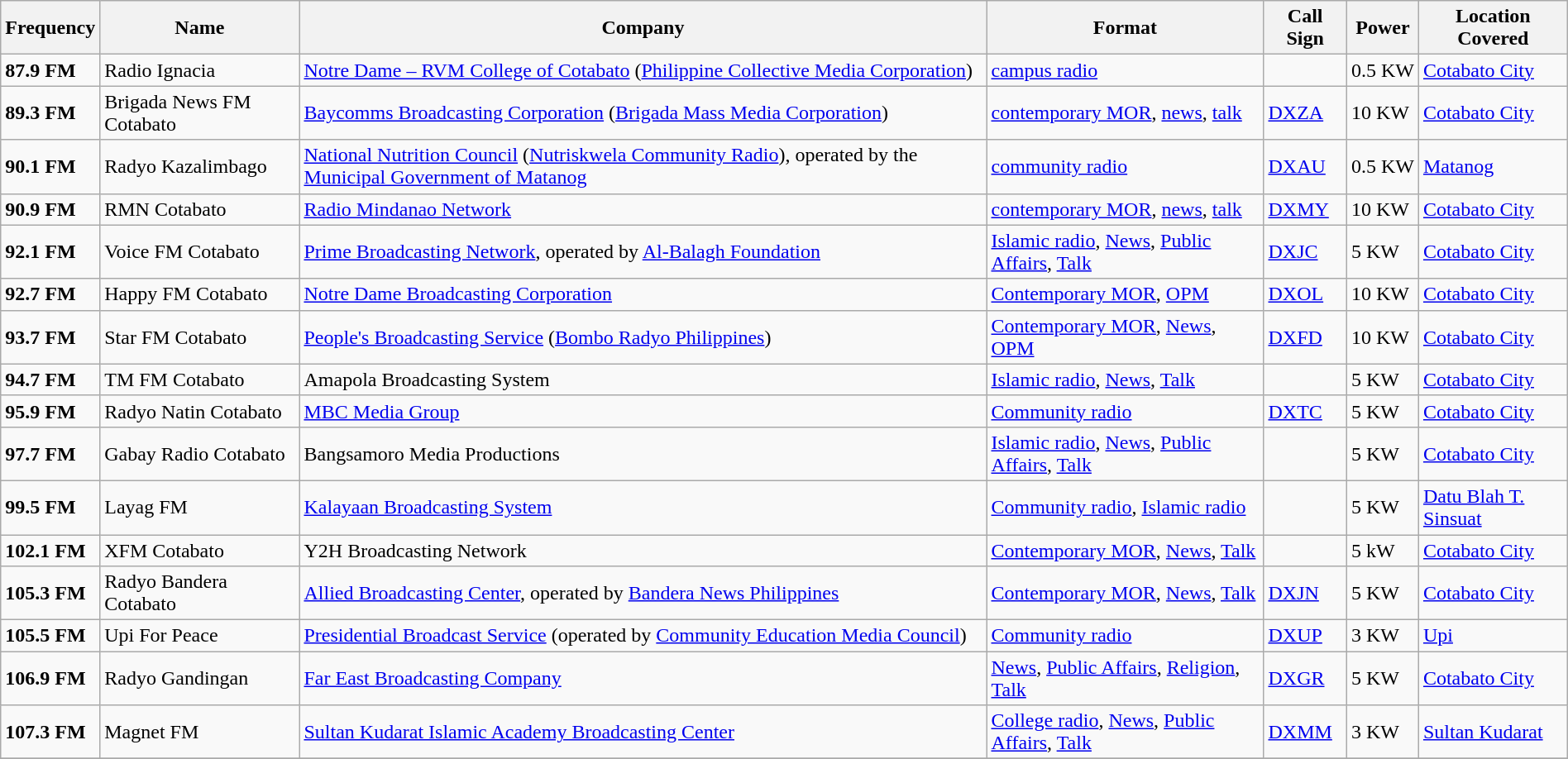<table class="sortable wikitable" style="width:100%">
<tr>
<th>Frequency</th>
<th>Name</th>
<th>Company</th>
<th>Format</th>
<th>Call Sign</th>
<th>Power</th>
<th>Location Covered</th>
</tr>
<tr>
<td><strong>87.9 FM</strong></td>
<td>Radio Ignacia</td>
<td><a href='#'>Notre Dame – RVM College of Cotabato</a> (<a href='#'>Philippine Collective Media Corporation</a>)</td>
<td><a href='#'>campus radio</a></td>
<td></td>
<td>0.5 KW</td>
<td><a href='#'>Cotabato City</a></td>
</tr>
<tr>
<td><strong>89.3 FM</strong></td>
<td>Brigada News FM Cotabato</td>
<td><a href='#'>Baycomms Broadcasting Corporation</a> (<a href='#'>Brigada Mass Media Corporation</a>)</td>
<td><a href='#'>contemporary MOR</a>, <a href='#'>news</a>, <a href='#'>talk</a></td>
<td><a href='#'>DXZA</a></td>
<td>10 KW</td>
<td><a href='#'>Cotabato City</a></td>
</tr>
<tr>
<td><strong>90.1 FM</strong></td>
<td>Radyo Kazalimbago</td>
<td><a href='#'>National Nutrition Council</a> (<a href='#'>Nutriskwela Community Radio</a>), operated by the <a href='#'>Municipal Government of Matanog</a></td>
<td><a href='#'>community radio</a></td>
<td><a href='#'>DXAU</a></td>
<td>0.5 KW</td>
<td><a href='#'>Matanog</a></td>
</tr>
<tr>
<td><strong>90.9 FM</strong></td>
<td>RMN Cotabato</td>
<td><a href='#'>Radio Mindanao Network</a></td>
<td><a href='#'>contemporary MOR</a>, <a href='#'>news</a>, <a href='#'>talk</a></td>
<td><a href='#'>DXMY</a></td>
<td>10 KW</td>
<td><a href='#'>Cotabato City</a></td>
</tr>
<tr>
<td><strong>92.1 FM</strong></td>
<td>Voice FM Cotabato</td>
<td><a href='#'>Prime Broadcasting Network</a>, operated by <a href='#'>Al-Balagh Foundation</a></td>
<td><a href='#'>Islamic radio</a>, <a href='#'>News</a>, <a href='#'>Public Affairs</a>, <a href='#'>Talk</a></td>
<td><a href='#'>DXJC</a></td>
<td>5 KW</td>
<td><a href='#'>Cotabato City</a></td>
</tr>
<tr>
<td><strong>92.7 FM</strong></td>
<td>Happy FM Cotabato</td>
<td><a href='#'>Notre Dame Broadcasting Corporation</a></td>
<td><a href='#'>Contemporary MOR</a>, <a href='#'>OPM</a></td>
<td><a href='#'>DXOL</a></td>
<td>10 KW</td>
<td><a href='#'>Cotabato City</a></td>
</tr>
<tr>
<td><strong>93.7 FM</strong></td>
<td>Star FM Cotabato</td>
<td><a href='#'>People's Broadcasting Service</a> (<a href='#'>Bombo Radyo Philippines</a>)</td>
<td><a href='#'>Contemporary MOR</a>, <a href='#'>News</a>, <a href='#'>OPM</a></td>
<td><a href='#'>DXFD</a></td>
<td>10 KW</td>
<td><a href='#'>Cotabato City</a></td>
</tr>
<tr>
<td><strong>94.7 FM</strong></td>
<td>TM FM Cotabato</td>
<td>Amapola Broadcasting System</td>
<td><a href='#'>Islamic radio</a>, <a href='#'>News</a>, <a href='#'>Talk</a></td>
<td></td>
<td>5 KW</td>
<td><a href='#'>Cotabato City</a></td>
</tr>
<tr>
<td><strong>95.9 FM</strong></td>
<td>Radyo Natin Cotabato</td>
<td><a href='#'>MBC Media Group</a></td>
<td><a href='#'>Community radio</a></td>
<td><a href='#'>DXTC</a></td>
<td>5 KW</td>
<td><a href='#'>Cotabato City</a></td>
</tr>
<tr>
<td><strong>97.7 FM</strong></td>
<td>Gabay Radio Cotabato</td>
<td>Bangsamoro Media Productions</td>
<td><a href='#'>Islamic radio</a>, <a href='#'>News</a>, <a href='#'>Public Affairs</a>, <a href='#'>Talk</a></td>
<td></td>
<td>5 KW</td>
<td><a href='#'>Cotabato City</a></td>
</tr>
<tr>
<td><strong>99.5 FM</strong></td>
<td>Layag FM</td>
<td><a href='#'>Kalayaan Broadcasting System</a></td>
<td><a href='#'>Community radio</a>, <a href='#'>Islamic radio</a></td>
<td></td>
<td>5 KW</td>
<td><a href='#'>Datu Blah T. Sinsuat</a></td>
</tr>
<tr>
<td><strong>102.1 FM</strong></td>
<td>XFM Cotabato</td>
<td>Y2H Broadcasting Network</td>
<td><a href='#'>Contemporary MOR</a>, <a href='#'>News</a>, <a href='#'>Talk</a></td>
<td></td>
<td>5 kW</td>
<td><a href='#'>Cotabato City</a></td>
</tr>
<tr>
<td><strong>105.3 FM</strong></td>
<td>Radyo Bandera Cotabato</td>
<td><a href='#'>Allied Broadcasting Center</a>, operated by <a href='#'>Bandera News Philippines</a></td>
<td><a href='#'>Contemporary MOR</a>, <a href='#'>News</a>, <a href='#'>Talk</a></td>
<td><a href='#'>DXJN</a></td>
<td>5 KW</td>
<td><a href='#'>Cotabato City</a></td>
</tr>
<tr>
<td><strong>105.5 FM</strong></td>
<td>Upi For Peace</td>
<td><a href='#'>Presidential Broadcast Service</a> (operated by <a href='#'>Community Education Media Council</a>)</td>
<td><a href='#'>Community radio</a></td>
<td><a href='#'>DXUP</a></td>
<td>3 KW</td>
<td><a href='#'>Upi</a></td>
</tr>
<tr>
<td><strong>106.9 FM</strong></td>
<td>Radyo Gandingan</td>
<td><a href='#'>Far East Broadcasting Company</a></td>
<td><a href='#'>News</a>, <a href='#'>Public Affairs</a>, <a href='#'>Religion</a>, <a href='#'>Talk</a></td>
<td><a href='#'>DXGR</a></td>
<td>5 KW</td>
<td><a href='#'>Cotabato City</a></td>
</tr>
<tr>
<td><strong>107.3 FM</strong></td>
<td>Magnet FM</td>
<td><a href='#'>Sultan Kudarat Islamic Academy Broadcasting Center</a></td>
<td><a href='#'>College radio</a>, <a href='#'>News</a>, <a href='#'>Public Affairs</a>, <a href='#'>Talk</a></td>
<td><a href='#'>DXMM</a></td>
<td>3 KW</td>
<td><a href='#'>Sultan Kudarat</a></td>
</tr>
<tr>
</tr>
</table>
